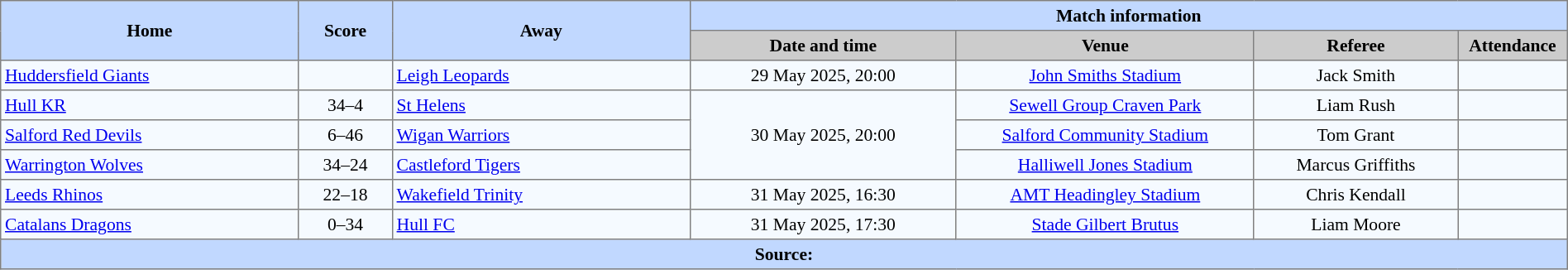<table border=1 style="border-collapse:collapse; font-size:90%; text-align:center;" cellpadding=3 cellspacing=0 width=100%>
<tr style="background:#C1D8ff;">
<th scope="col" rowspan=2 width=19%>Home</th>
<th scope="col" rowspan=2 width=6%>Score</th>
<th scope="col" rowspan=2 width=19%>Away</th>
<th colspan=4>Match information</th>
</tr>
<tr style="background:#CCCCCC;">
<th scope="col" width=17%>Date and time</th>
<th scope="col" width=19%>Venue</th>
<th scope="col" width=13%>Referee</th>
<th scope="col" width=7%>Attendance</th>
</tr>
<tr style="background:#F5FAFF;">
<td style="text-align:left;"> <a href='#'>Huddersfield Giants</a></td>
<td></td>
<td style="text-align:left;"> <a href='#'>Leigh Leopards</a></td>
<td>29 May 2025, 20:00</td>
<td><a href='#'>John Smiths Stadium</a></td>
<td>Jack Smith</td>
<td></td>
</tr>
<tr style="background:#F5FAFF;">
<td style="text-align:left;"> <a href='#'>Hull KR</a></td>
<td>34–4</td>
<td style="text-align:left;"> <a href='#'>St Helens</a></td>
<td Rowspan=3>30 May 2025, 20:00</td>
<td><a href='#'>Sewell Group Craven Park</a></td>
<td>Liam Rush</td>
<td></td>
</tr>
<tr style="background:#F5FAFF;">
<td style="text-align:left;"> <a href='#'>Salford Red Devils</a></td>
<td>6–46</td>
<td style="text-align:left;"> <a href='#'>Wigan Warriors</a></td>
<td><a href='#'>Salford Community Stadium</a></td>
<td>Tom Grant</td>
<td></td>
</tr>
<tr style="background:#F5FAFF;">
<td style="text-align:left;"> <a href='#'>Warrington Wolves</a></td>
<td>34–24</td>
<td style="text-align:left;"> <a href='#'>Castleford Tigers</a></td>
<td><a href='#'>Halliwell Jones Stadium</a></td>
<td>Marcus Griffiths</td>
<td></td>
</tr>
<tr style="background:#F5FAFF;">
<td style="text-align:left;"> <a href='#'>Leeds Rhinos</a></td>
<td>22–18</td>
<td style="text-align:left;"> <a href='#'>Wakefield Trinity</a></td>
<td>31 May 2025, 16:30</td>
<td><a href='#'>AMT Headingley Stadium</a></td>
<td>Chris Kendall</td>
<td></td>
</tr>
<tr style="background:#F5FAFF;">
<td style="text-align:left;"> <a href='#'>Catalans Dragons</a></td>
<td>0–34</td>
<td style="text-align:left;"> <a href='#'>Hull FC</a></td>
<td>31 May 2025, 17:30</td>
<td><a href='#'>Stade Gilbert Brutus</a></td>
<td>Liam Moore</td>
<td></td>
</tr>
<tr style="background:#c1d8ff;">
<th colspan=7>Source:</th>
</tr>
</table>
